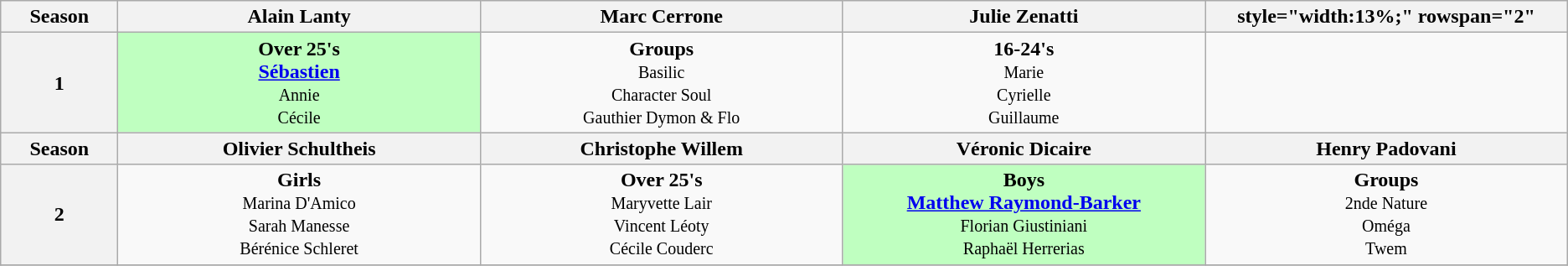<table class="wikitable" style="text-align:center">
<tr>
<th style="width:4%;" scope="col">Season</th>
<th style="width:13%;" scope="col">Alain Lanty</th>
<th style="width:13%;" scope="col">Marc Cerrone</th>
<th style="width:13%;" scope="col">Julie Zenatti</th>
<th>style="width:13%;" rowspan="2"  </th>
</tr>
<tr>
<th scope="row"><strong>1</strong></th>
<td bgcolor="BFFFC0"><strong>Over 25's</strong><br><strong><a href='#'>Sébastien</a></strong> <small><br>Annie<br>Cécile</small></td>
<td><strong>Groups</strong><br><small>Basilic<br>Character Soul<br>Gauthier Dymon & Flo</small></td>
<td><strong>16-24's</strong><br><small>Marie<br>Cyrielle<br>Guillaume</small></td>
</tr>
<tr>
<th style="width:4%;" scope="col">Season</th>
<th style="width:13%;" scope="col">Olivier Schultheis</th>
<th style="width:13%;" scope="col">Christophe Willem</th>
<th style="width:13%;" scope="col">Véronic Dicaire</th>
<th style="width:13%;" scope="col">Henry Padovani</th>
</tr>
<tr>
<th scope="row"><strong>2</strong></th>
<td><strong>Girls</strong><br><small>Marina D'Amico<br>Sarah Manesse<br>Bérénice Schleret</small></td>
<td><strong>Over 25's</strong><br><small>Maryvette Lair<br>Vincent Léoty<br>Cécile Couderc</small></td>
<td bgcolor="BFFFC0"><strong>Boys</strong><br><strong><a href='#'>Matthew Raymond-Barker</a></strong><br><small>Florian Giustiniani<br>Raphaël Herrerias</small></td>
<td><strong>Groups</strong><br><small>2nde Nature<br>Oméga<br>Twem</small></td>
</tr>
<tr>
</tr>
</table>
